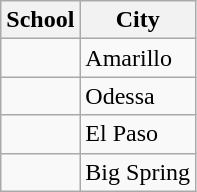<table class="wikitable">
<tr>
<th>School</th>
<th>City</th>
</tr>
<tr>
<td></td>
<td>Amarillo</td>
</tr>
<tr>
<td></td>
<td>Odessa</td>
</tr>
<tr>
<td></td>
<td>El Paso</td>
</tr>
<tr>
<td></td>
<td>Big Spring</td>
</tr>
</table>
